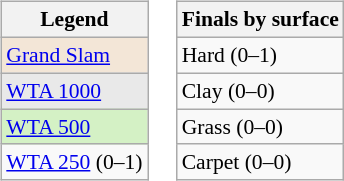<table>
<tr valign=top>
<td><br><table class=wikitable style="font-size:90%">
<tr>
<th>Legend</th>
</tr>
<tr bgcolor=f3e6d7>
<td><a href='#'>Grand Slam</a></td>
</tr>
<tr style="background:#e9e9e9;">
<td><a href='#'>WTA 1000</a></td>
</tr>
<tr style="background:#d4f1c5;">
<td><a href='#'>WTA 500</a></td>
</tr>
<tr>
<td><a href='#'>WTA 250</a> (0–1)</td>
</tr>
</table>
</td>
<td><br><table class=wikitable style="font-size:90%">
<tr>
<th>Finals by surface</th>
</tr>
<tr>
<td>Hard (0–1)</td>
</tr>
<tr>
<td>Clay (0–0)</td>
</tr>
<tr>
<td>Grass (0–0)</td>
</tr>
<tr>
<td>Carpet (0–0)</td>
</tr>
</table>
</td>
</tr>
</table>
